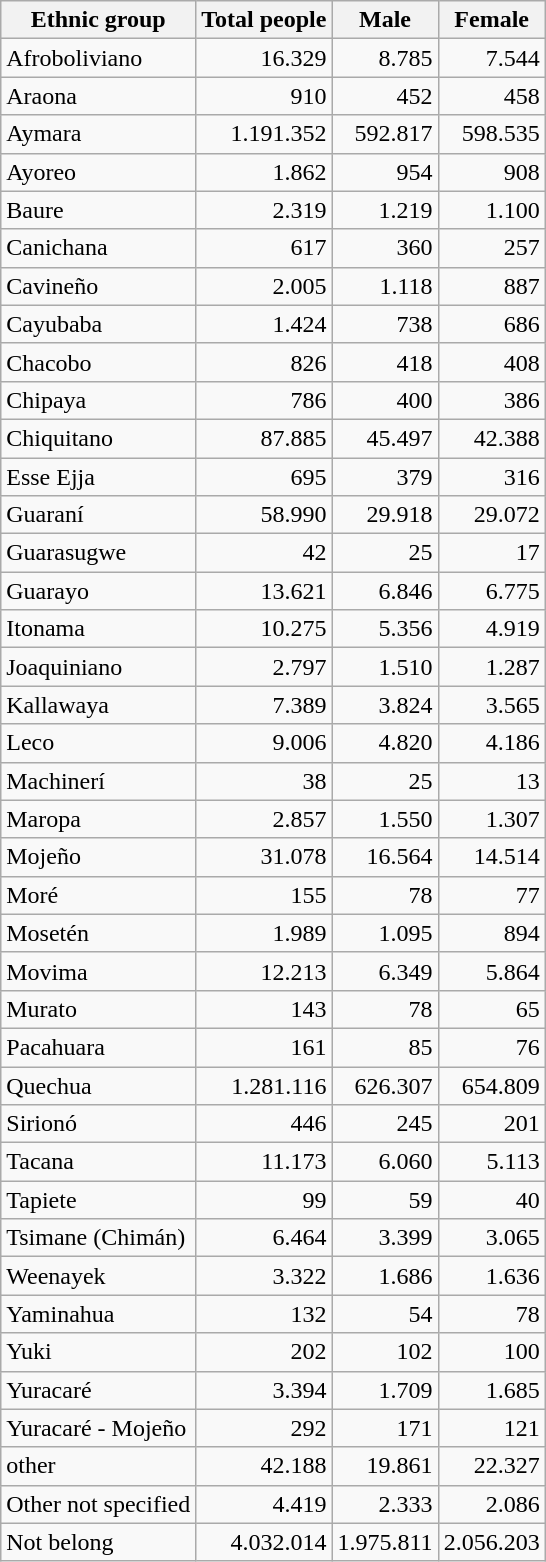<table class="wikitable sortable">
<tr>
<th>Ethnic group</th>
<th>Total people</th>
<th>Male</th>
<th>Female</th>
</tr>
<tr>
<td>Afroboliviano</td>
<td align="right">16.329</td>
<td align="right">8.785</td>
<td align="right">7.544</td>
</tr>
<tr>
<td>Araona</td>
<td align="right">910</td>
<td align="right">452</td>
<td align="right">458</td>
</tr>
<tr>
<td>Aymara</td>
<td align="right">1.191.352</td>
<td align="right">592.817</td>
<td align="right">598.535</td>
</tr>
<tr>
<td>Ayoreo</td>
<td align="right">1.862</td>
<td align="right">954</td>
<td align="right">908</td>
</tr>
<tr>
<td>Baure</td>
<td align="right">2.319</td>
<td align="right">1.219</td>
<td align="right">1.100</td>
</tr>
<tr>
<td>Canichana</td>
<td align="right">617</td>
<td align="right">360</td>
<td align="right">257</td>
</tr>
<tr>
<td>Cavineño</td>
<td align="right">2.005</td>
<td align="right">1.118</td>
<td align="right">887</td>
</tr>
<tr>
<td>Cayubaba</td>
<td align="right">1.424</td>
<td align="right">738</td>
<td align="right">686</td>
</tr>
<tr>
<td>Chacobo</td>
<td align="right">826</td>
<td align="right">418</td>
<td align="right">408</td>
</tr>
<tr>
<td>Chipaya</td>
<td align="right">786</td>
<td align="right">400</td>
<td align="right">386</td>
</tr>
<tr>
<td>Chiquitano</td>
<td align="right">87.885</td>
<td align="right">45.497</td>
<td align="right">42.388</td>
</tr>
<tr>
<td>Esse Ejja</td>
<td align="right">695</td>
<td align="right">379</td>
<td align="right">316</td>
</tr>
<tr>
<td>Guaraní</td>
<td align="right">58.990</td>
<td align="right">29.918</td>
<td align="right">29.072</td>
</tr>
<tr>
<td>Guarasugwe</td>
<td align="right">42</td>
<td align="right">25</td>
<td align="right">17</td>
</tr>
<tr>
<td>Guarayo</td>
<td align="right">13.621</td>
<td align="right">6.846</td>
<td align="right">6.775</td>
</tr>
<tr>
<td>Itonama</td>
<td align="right">10.275</td>
<td align="right">5.356</td>
<td align="right">4.919</td>
</tr>
<tr>
<td>Joaquiniano</td>
<td align="right">2.797</td>
<td align="right">1.510</td>
<td align="right">1.287</td>
</tr>
<tr>
<td>Kallawaya</td>
<td align="right">7.389</td>
<td align="right">3.824</td>
<td align="right">3.565</td>
</tr>
<tr>
<td>Leco</td>
<td align="right">9.006</td>
<td align="right">4.820</td>
<td align="right">4.186</td>
</tr>
<tr>
<td>Machinerí</td>
<td align="right">38</td>
<td align="right">25</td>
<td align="right">13</td>
</tr>
<tr>
<td>Maropa</td>
<td align="right">2.857</td>
<td align="right">1.550</td>
<td align="right">1.307</td>
</tr>
<tr>
<td>Mojeño</td>
<td align="right">31.078</td>
<td align="right">16.564</td>
<td align="right">14.514</td>
</tr>
<tr>
<td>Moré</td>
<td align="right">155</td>
<td align="right">78</td>
<td align="right">77</td>
</tr>
<tr>
<td>Mosetén</td>
<td align="right">1.989</td>
<td align="right">1.095</td>
<td align="right">894</td>
</tr>
<tr>
<td>Movima</td>
<td align="right">12.213</td>
<td align="right">6.349</td>
<td align="right">5.864</td>
</tr>
<tr>
<td>Murato</td>
<td align="right">143</td>
<td align="right">78</td>
<td align="right">65</td>
</tr>
<tr>
<td>Pacahuara</td>
<td align="right">161</td>
<td align="right">85</td>
<td align="right">76</td>
</tr>
<tr>
<td>Quechua</td>
<td align="right">1.281.116</td>
<td align="right">626.307</td>
<td align="right">654.809</td>
</tr>
<tr>
<td>Sirionó</td>
<td align="right">446</td>
<td align="right">245</td>
<td align="right">201</td>
</tr>
<tr>
<td>Tacana</td>
<td align="right">11.173</td>
<td align="right">6.060</td>
<td align="right">5.113</td>
</tr>
<tr>
<td>Tapiete</td>
<td align="right">99</td>
<td align="right">59</td>
<td align="right">40</td>
</tr>
<tr>
<td>Tsimane (Chimán)</td>
<td align="right">6.464</td>
<td align="right">3.399</td>
<td align="right">3.065</td>
</tr>
<tr>
<td>Weenayek</td>
<td align="right">3.322</td>
<td align="right">1.686</td>
<td align="right">1.636</td>
</tr>
<tr>
<td>Yaminahua</td>
<td align="right">132</td>
<td align="right">54</td>
<td align="right">78</td>
</tr>
<tr>
<td>Yuki</td>
<td align="right">202</td>
<td align="right">102</td>
<td align="right">100</td>
</tr>
<tr>
<td>Yuracaré</td>
<td align="right">3.394</td>
<td align="right">1.709</td>
<td align="right">1.685</td>
</tr>
<tr>
<td>Yuracaré - Mojeño</td>
<td align="right">292</td>
<td align="right">171</td>
<td align="right">121</td>
</tr>
<tr>
<td>other</td>
<td align="right">42.188</td>
<td align="right">19.861</td>
<td align="right">22.327</td>
</tr>
<tr>
<td>Other not specified</td>
<td align="right">4.419</td>
<td align="right">2.333</td>
<td align="right">2.086</td>
</tr>
<tr>
<td>Not belong</td>
<td align="right">4.032.014</td>
<td align="right">1.975.811</td>
<td align="right">2.056.203</td>
</tr>
</table>
